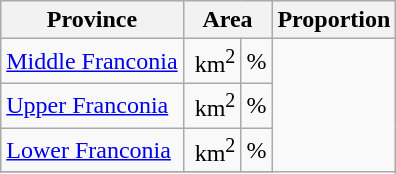<table class="wikitable sortable">
<tr>
<th>Province</th>
<th colspan=2>Area</th>
<th colspan=2>Proportion</th>
</tr>
<tr>
<td><a href='#'>Middle Franconia</a></td>
<td> km<sup>2</sup></td>
<td>%</td>
</tr>
<tr>
<td><a href='#'>Upper Franconia</a></td>
<td> km<sup>2</sup></td>
<td>%</td>
</tr>
<tr>
<td><a href='#'>Lower Franconia</a></td>
<td> km<sup>2</sup></td>
<td>%</td>
</tr>
<tr>
</tr>
</table>
